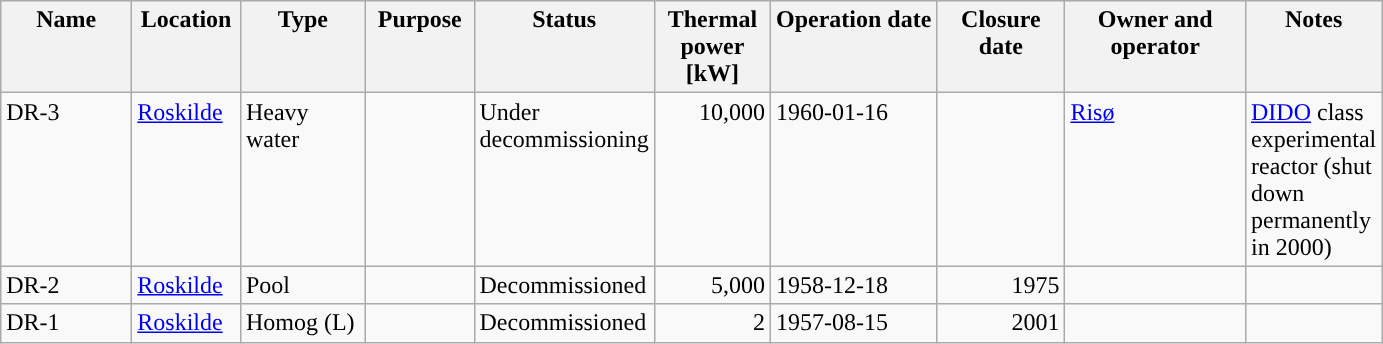<table class="wikitable" >
<tr valign="top">
<th width="80">Name</th>
<th width="65">Location</th>
<th width="76">Type</th>
<th width="65">Purpose</th>
<th width="91">Status</th>
<th width="70“">Thermal power [kW]</th>
<th width=„67“>Operation date</th>
<th width="78“">Closure date</th>
<th width="113“">Owner and operator</th>
<th width="65">Notes</th>
</tr>
<tr valign="top">
<td>DR-3</td>
<td><a href='#'>Roskilde</a></td>
<td>Heavy water</td>
<td></td>
<td>Under decommissioning</td>
<td align="right">10,000</td>
<td>1960-01-16</td>
<td></td>
<td><a href='#'>Risø</a></td>
<td><a href='#'>DIDO</a> class experimental reactor (shut down permanently in 2000)</td>
</tr>
<tr valign="top">
<td>DR-2</td>
<td><a href='#'>Roskilde</a></td>
<td>Pool</td>
<td></td>
<td>Decommissioned</td>
<td align="right">5,000</td>
<td>1958-12-18</td>
<td align="right">1975</td>
<td></td>
<td></td>
</tr>
<tr valign="top">
<td>DR-1</td>
<td><a href='#'>Roskilde</a></td>
<td>Homog (L)</td>
<td></td>
<td>Decommissioned</td>
<td align="right">2</td>
<td>1957-08-15</td>
<td align="right">2001</td>
<td></td>
<td></td>
</tr>
</table>
